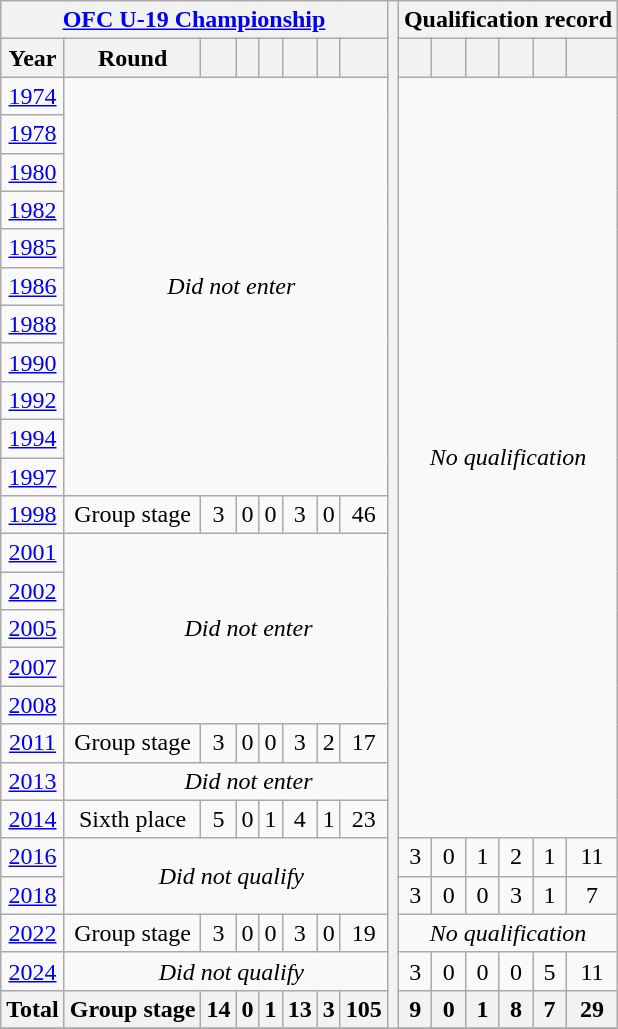<table class="wikitable" style="text-align: center;">
<tr>
<th colspan=8><a href='#'>OFC U-19 Championship</a></th>
<th rowspan=30></th>
<th colspan=6>Qualification record</th>
</tr>
<tr>
<th>Year</th>
<th>Round</th>
<th></th>
<th></th>
<th></th>
<th></th>
<th></th>
<th></th>
<th></th>
<th></th>
<th></th>
<th></th>
<th></th>
<th></th>
</tr>
<tr>
<td> <a href='#'>1974</a></td>
<td colspan=8 rowspan=11><em>Did not enter</em></td>
<td colspan=6 rowspan=20><em>No qualification</em></td>
</tr>
<tr>
<td> <a href='#'>1978</a></td>
</tr>
<tr>
<td> <a href='#'>1980</a></td>
</tr>
<tr>
<td> <a href='#'>1982</a></td>
</tr>
<tr>
<td> <a href='#'>1985</a></td>
</tr>
<tr>
<td> <a href='#'>1986</a></td>
</tr>
<tr>
<td> <a href='#'>1988</a></td>
</tr>
<tr>
<td> <a href='#'>1990</a></td>
</tr>
<tr>
<td> <a href='#'>1992</a></td>
</tr>
<tr>
<td> <a href='#'>1994</a></td>
</tr>
<tr>
<td> <a href='#'>1997</a></td>
</tr>
<tr>
<td> <a href='#'>1998</a></td>
<td>Group stage</td>
<td>3</td>
<td>0</td>
<td>0</td>
<td>3</td>
<td>0</td>
<td>46</td>
</tr>
<tr>
<td>  <a href='#'>2001</a></td>
<td colspan=9 rowspan=5><em>Did not enter</em></td>
</tr>
<tr>
<td>  <a href='#'>2002</a></td>
</tr>
<tr>
<td> <a href='#'>2005</a></td>
</tr>
<tr>
<td> <a href='#'>2007</a></td>
</tr>
<tr>
<td> <a href='#'>2008</a></td>
</tr>
<tr>
<td> <a href='#'>2011</a></td>
<td>Group stage</td>
<td>3</td>
<td>0</td>
<td>0</td>
<td>3</td>
<td>2</td>
<td>17</td>
</tr>
<tr>
<td> <a href='#'>2013</a></td>
<td colspan=9><em>Did not enter</em></td>
</tr>
<tr>
<td> <a href='#'>2014</a></td>
<td>Sixth place</td>
<td>5</td>
<td>0</td>
<td>1</td>
<td>4</td>
<td>1</td>
<td>23</td>
</tr>
<tr>
<td>  <a href='#'>2016</a></td>
<td colspan=8 rowspan=2><em>Did not qualify</em></td>
<td>3</td>
<td>0</td>
<td>1</td>
<td>2</td>
<td>1</td>
<td>11</td>
</tr>
<tr>
<td>  <a href='#'>2018</a></td>
<td>3</td>
<td>0</td>
<td>0</td>
<td>3</td>
<td>1</td>
<td>7</td>
</tr>
<tr>
<td> <a href='#'>2022</a></td>
<td>Group stage</td>
<td>3</td>
<td>0</td>
<td>0</td>
<td>3</td>
<td>0</td>
<td>19</td>
<td colspan=6><em>No qualification</em></td>
</tr>
<tr>
<td>  <a href='#'>2024</a></td>
<td colspan=8><em>Did not qualify</em></td>
<td>3</td>
<td>0</td>
<td>0</td>
<td>0</td>
<td>5</td>
<td>11</td>
</tr>
<tr>
<th><strong>Total</strong></th>
<th><strong>Group stage</strong></th>
<th><strong>14</strong></th>
<th><strong>0</strong></th>
<th><strong>1</strong></th>
<th><strong>13</strong></th>
<th><strong>3</strong></th>
<th><strong>105</strong></th>
<th>9</th>
<th>0</th>
<th>1</th>
<th>8</th>
<th>7</th>
<th>29</th>
</tr>
<tr>
</tr>
</table>
